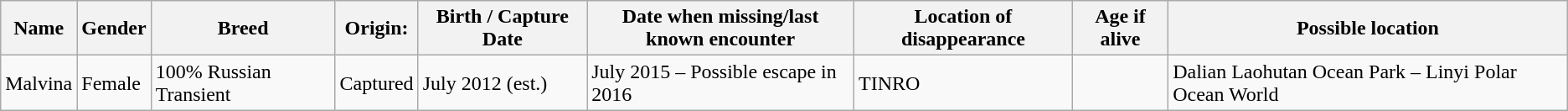<table class="wikitable">
<tr>
<th>Name</th>
<th>Gender</th>
<th>Breed</th>
<th>Origin:</th>
<th>Birth / Capture Date</th>
<th>Date when missing/last<br>known encounter</th>
<th>Location of disappearance</th>
<th>Age if alive</th>
<th>Possible location</th>
</tr>
<tr>
<td>Malvina</td>
<td>Female</td>
<td>100% Russian Transient</td>
<td>Captured</td>
<td>July 2012 (est.)</td>
<td>July 2015 – Possible escape in 2016</td>
<td>TINRO</td>
<td></td>
<td>Dalian Laohutan Ocean Park – Linyi Polar Ocean World</td>
</tr>
</table>
